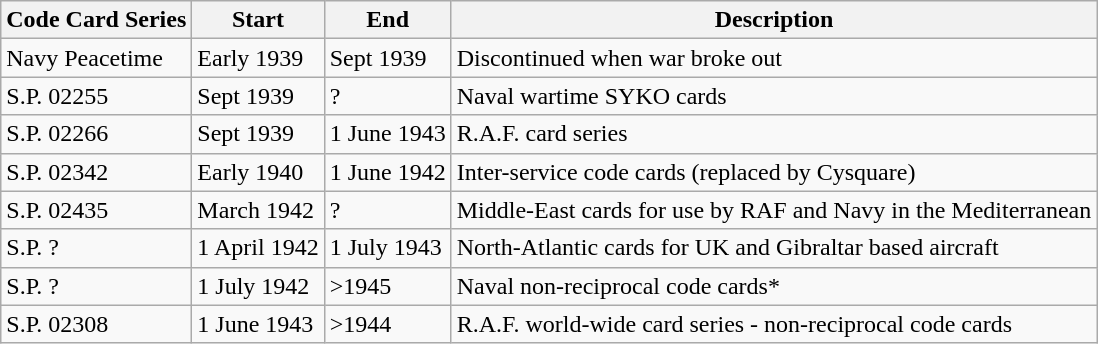<table class="wikitable">
<tr>
<th>Code Card Series</th>
<th>Start</th>
<th>End</th>
<th>Description</th>
</tr>
<tr>
<td>Navy Peacetime</td>
<td>Early 1939</td>
<td>Sept 1939</td>
<td>Discontinued when war broke out</td>
</tr>
<tr>
<td>S.P. 02255</td>
<td>Sept 1939</td>
<td>?</td>
<td>Naval wartime SYKO cards</td>
</tr>
<tr>
<td>S.P. 02266</td>
<td>Sept 1939</td>
<td>1 June 1943</td>
<td>R.A.F. card series</td>
</tr>
<tr>
<td>S.P. 02342</td>
<td>Early 1940</td>
<td>1 June 1942</td>
<td>Inter-service code cards (replaced by Cysquare)</td>
</tr>
<tr>
<td>S.P. 02435</td>
<td>March 1942</td>
<td>?</td>
<td>Middle-East cards for use by RAF and Navy in the Mediterranean</td>
</tr>
<tr>
<td>S.P. ?</td>
<td>1 April 1942</td>
<td>1 July 1943</td>
<td>North-Atlantic cards for UK and Gibraltar based aircraft</td>
</tr>
<tr>
<td>S.P. ?</td>
<td>1 July 1942</td>
<td>>1945</td>
<td>Naval non-reciprocal code cards*</td>
</tr>
<tr>
<td>S.P. 02308</td>
<td>1 June 1943</td>
<td>>1944</td>
<td>R.A.F. world-wide card series - non-reciprocal code cards</td>
</tr>
</table>
